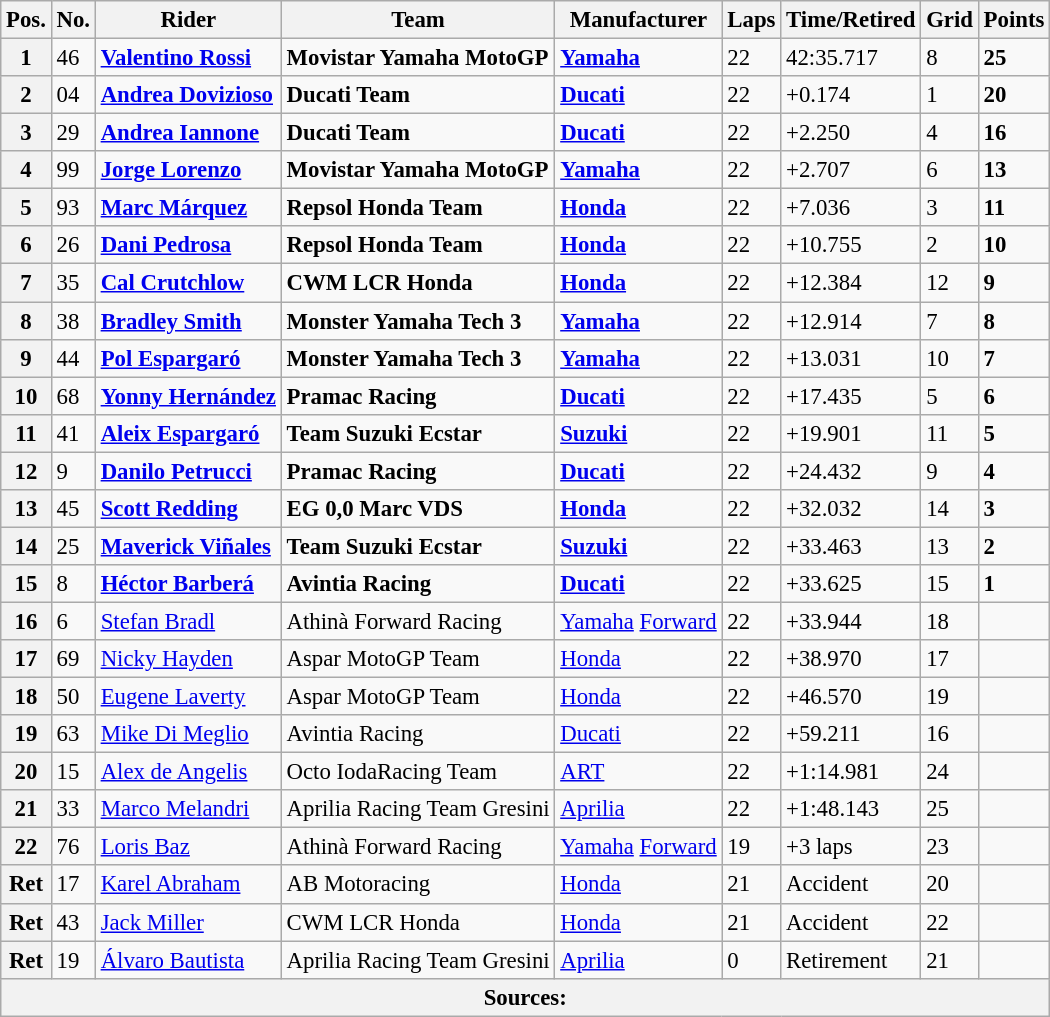<table class="wikitable" style="font-size: 95%;">
<tr>
<th>Pos.</th>
<th>No.</th>
<th>Rider</th>
<th>Team</th>
<th>Manufacturer</th>
<th>Laps</th>
<th>Time/Retired</th>
<th>Grid</th>
<th>Points</th>
</tr>
<tr>
<th>1</th>
<td>46</td>
<td> <strong><a href='#'>Valentino Rossi</a></strong></td>
<td><strong>Movistar Yamaha MotoGP</strong></td>
<td><strong><a href='#'>Yamaha</a></strong></td>
<td>22</td>
<td>42:35.717</td>
<td>8</td>
<td><strong>25</strong></td>
</tr>
<tr>
<th>2</th>
<td>04</td>
<td> <strong><a href='#'>Andrea Dovizioso</a></strong></td>
<td><strong>Ducati Team</strong></td>
<td><strong><a href='#'>Ducati</a></strong></td>
<td>22</td>
<td>+0.174</td>
<td>1</td>
<td><strong>20</strong></td>
</tr>
<tr>
<th>3</th>
<td>29</td>
<td> <strong><a href='#'>Andrea Iannone</a></strong></td>
<td><strong>Ducati Team</strong></td>
<td><strong><a href='#'>Ducati</a></strong></td>
<td>22</td>
<td>+2.250</td>
<td>4</td>
<td><strong>16</strong></td>
</tr>
<tr>
<th>4</th>
<td>99</td>
<td> <strong><a href='#'>Jorge Lorenzo</a></strong></td>
<td><strong>Movistar Yamaha MotoGP</strong></td>
<td><strong><a href='#'>Yamaha</a></strong></td>
<td>22</td>
<td>+2.707</td>
<td>6</td>
<td><strong>13</strong></td>
</tr>
<tr>
<th>5</th>
<td>93</td>
<td> <strong><a href='#'>Marc Márquez</a></strong></td>
<td><strong>Repsol Honda Team</strong></td>
<td><strong><a href='#'>Honda</a></strong></td>
<td>22</td>
<td>+7.036</td>
<td>3</td>
<td><strong>11</strong></td>
</tr>
<tr>
<th>6</th>
<td>26</td>
<td> <strong><a href='#'>Dani Pedrosa</a></strong></td>
<td><strong>Repsol Honda Team</strong></td>
<td><strong><a href='#'>Honda</a></strong></td>
<td>22</td>
<td>+10.755</td>
<td>2</td>
<td><strong>10</strong></td>
</tr>
<tr>
<th>7</th>
<td>35</td>
<td> <strong><a href='#'>Cal Crutchlow</a></strong></td>
<td><strong>CWM LCR Honda</strong></td>
<td><strong><a href='#'>Honda</a></strong></td>
<td>22</td>
<td>+12.384</td>
<td>12</td>
<td><strong>9</strong></td>
</tr>
<tr>
<th>8</th>
<td>38</td>
<td> <strong><a href='#'>Bradley Smith</a></strong></td>
<td><strong>Monster Yamaha Tech 3</strong></td>
<td><strong><a href='#'>Yamaha</a></strong></td>
<td>22</td>
<td>+12.914</td>
<td>7</td>
<td><strong>8</strong></td>
</tr>
<tr>
<th>9</th>
<td>44</td>
<td> <strong><a href='#'>Pol Espargaró</a></strong></td>
<td><strong>Monster Yamaha Tech 3</strong></td>
<td><strong><a href='#'>Yamaha</a></strong></td>
<td>22</td>
<td>+13.031</td>
<td>10</td>
<td><strong>7</strong></td>
</tr>
<tr>
<th>10</th>
<td>68</td>
<td> <strong><a href='#'>Yonny Hernández</a></strong></td>
<td><strong>Pramac Racing</strong></td>
<td><strong><a href='#'>Ducati</a></strong></td>
<td>22</td>
<td>+17.435</td>
<td>5</td>
<td><strong>6</strong></td>
</tr>
<tr>
<th>11</th>
<td>41</td>
<td> <strong><a href='#'>Aleix Espargaró</a></strong></td>
<td><strong>Team Suzuki Ecstar</strong></td>
<td><strong><a href='#'>Suzuki</a></strong></td>
<td>22</td>
<td>+19.901</td>
<td>11</td>
<td><strong>5</strong></td>
</tr>
<tr>
<th>12</th>
<td>9</td>
<td> <strong><a href='#'>Danilo Petrucci</a></strong></td>
<td><strong>Pramac Racing</strong></td>
<td><strong><a href='#'>Ducati</a></strong></td>
<td>22</td>
<td>+24.432</td>
<td>9</td>
<td><strong>4</strong></td>
</tr>
<tr>
<th>13</th>
<td>45</td>
<td> <strong><a href='#'>Scott Redding</a></strong></td>
<td><strong>EG 0,0 Marc VDS</strong></td>
<td><strong><a href='#'>Honda</a></strong></td>
<td>22</td>
<td>+32.032</td>
<td>14</td>
<td><strong>3</strong></td>
</tr>
<tr>
<th>14</th>
<td>25</td>
<td> <strong><a href='#'>Maverick Viñales</a></strong></td>
<td><strong>Team Suzuki Ecstar</strong></td>
<td><strong><a href='#'>Suzuki</a></strong></td>
<td>22</td>
<td>+33.463</td>
<td>13</td>
<td><strong>2</strong></td>
</tr>
<tr>
<th>15</th>
<td>8</td>
<td> <strong><a href='#'>Héctor Barberá</a></strong></td>
<td><strong>Avintia Racing</strong></td>
<td><strong><a href='#'>Ducati</a></strong></td>
<td>22</td>
<td>+33.625</td>
<td>15</td>
<td><strong>1</strong></td>
</tr>
<tr>
<th>16</th>
<td>6</td>
<td> <a href='#'>Stefan Bradl</a></td>
<td>Athinà Forward Racing</td>
<td><a href='#'>Yamaha</a> <a href='#'>Forward</a></td>
<td>22</td>
<td>+33.944</td>
<td>18</td>
<td></td>
</tr>
<tr>
<th>17</th>
<td>69</td>
<td> <a href='#'>Nicky Hayden</a></td>
<td>Aspar MotoGP Team</td>
<td><a href='#'>Honda</a></td>
<td>22</td>
<td>+38.970</td>
<td>17</td>
<td></td>
</tr>
<tr>
<th>18</th>
<td>50</td>
<td> <a href='#'>Eugene Laverty</a></td>
<td>Aspar MotoGP Team</td>
<td><a href='#'>Honda</a></td>
<td>22</td>
<td>+46.570</td>
<td>19</td>
<td></td>
</tr>
<tr>
<th>19</th>
<td>63</td>
<td> <a href='#'>Mike Di Meglio</a></td>
<td>Avintia Racing</td>
<td><a href='#'>Ducati</a></td>
<td>22</td>
<td>+59.211</td>
<td>16</td>
<td></td>
</tr>
<tr>
<th>20</th>
<td>15</td>
<td> <a href='#'>Alex de Angelis</a></td>
<td>Octo IodaRacing Team</td>
<td><a href='#'>ART</a></td>
<td>22</td>
<td>+1:14.981</td>
<td>24</td>
<td></td>
</tr>
<tr>
<th>21</th>
<td>33</td>
<td> <a href='#'>Marco Melandri</a></td>
<td>Aprilia Racing Team Gresini</td>
<td><a href='#'>Aprilia</a></td>
<td>22</td>
<td>+1:48.143</td>
<td>25</td>
<td></td>
</tr>
<tr>
<th>22</th>
<td>76</td>
<td> <a href='#'>Loris Baz</a></td>
<td>Athinà Forward Racing</td>
<td><a href='#'>Yamaha</a> <a href='#'>Forward</a></td>
<td>19</td>
<td>+3 laps</td>
<td>23</td>
<td></td>
</tr>
<tr>
<th>Ret</th>
<td>17</td>
<td> <a href='#'>Karel Abraham</a></td>
<td>AB Motoracing</td>
<td><a href='#'>Honda</a></td>
<td>21</td>
<td>Accident</td>
<td>20</td>
<td></td>
</tr>
<tr>
<th>Ret</th>
<td>43</td>
<td> <a href='#'>Jack Miller</a></td>
<td>CWM LCR Honda</td>
<td><a href='#'>Honda</a></td>
<td>21</td>
<td>Accident</td>
<td>22</td>
<td></td>
</tr>
<tr>
<th>Ret</th>
<td>19</td>
<td> <a href='#'>Álvaro Bautista</a></td>
<td>Aprilia Racing Team Gresini</td>
<td><a href='#'>Aprilia</a></td>
<td>0</td>
<td>Retirement</td>
<td>21</td>
<td></td>
</tr>
<tr>
<th colspan=9>Sources: </th>
</tr>
</table>
